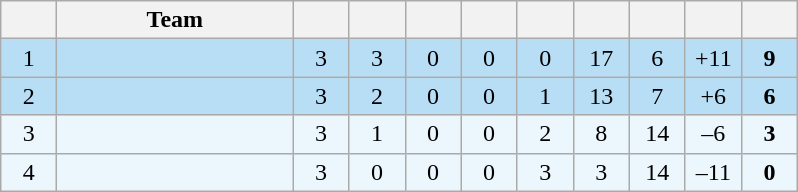<table class="wikitable" style="text-align: center; font-size: 100%;">
<tr>
<th width="30"></th>
<th width="150">Team</th>
<th width="30"></th>
<th width="30"></th>
<th width="30"></th>
<th width="30"></th>
<th width="30"></th>
<th width="30"></th>
<th width="30"></th>
<th width="30"></th>
<th width="30"></th>
</tr>
<tr style="background-color: #b8def6;">
<td>1</td>
<td align=left></td>
<td>3</td>
<td>3</td>
<td>0</td>
<td>0</td>
<td>0</td>
<td>17</td>
<td>6</td>
<td>+11</td>
<td><strong>9</strong></td>
</tr>
<tr style="background-color: #b8def6;">
<td>2</td>
<td align=left></td>
<td>3</td>
<td>2</td>
<td>0</td>
<td>0</td>
<td>1</td>
<td>13</td>
<td>7</td>
<td>+6</td>
<td><strong>6</strong></td>
</tr>
<tr style="background-color: #ecf6fd">
<td>3</td>
<td align=left></td>
<td>3</td>
<td>1</td>
<td>0</td>
<td>0</td>
<td>2</td>
<td>8</td>
<td>14</td>
<td>–6</td>
<td><strong>3</strong></td>
</tr>
<tr style="background-color: #ecf6fd">
<td>4</td>
<td align=left></td>
<td>3</td>
<td>0</td>
<td>0</td>
<td>0</td>
<td>3</td>
<td>3</td>
<td>14</td>
<td>–11</td>
<td><strong>0</strong></td>
</tr>
</table>
